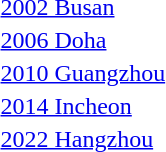<table>
<tr>
<td><a href='#'>2002 Busan</a></td>
<td></td>
<td></td>
<td></td>
</tr>
<tr>
<td><a href='#'>2006 Doha</a></td>
<td></td>
<td></td>
<td></td>
</tr>
<tr>
<td><a href='#'>2010 Guangzhou</a></td>
<td></td>
<td></td>
<td></td>
</tr>
<tr>
<td><a href='#'>2014 Incheon</a></td>
<td></td>
<td></td>
<td></td>
</tr>
<tr>
<td><a href='#'>2022 Hangzhou</a></td>
<td></td>
<td></td>
<td></td>
</tr>
</table>
